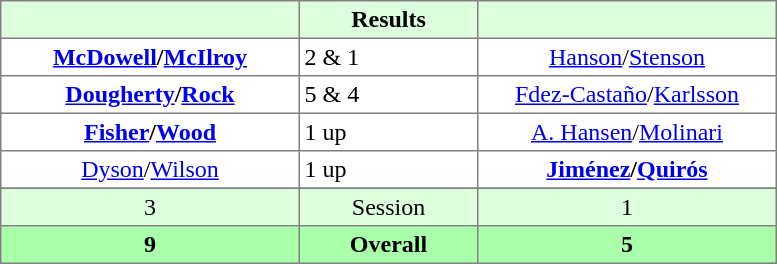<table border="1" cellpadding="3" style="border-collapse:collapse; text-align:center;">
<tr style="background:#ddffdd;">
<th style="width:12em;"> </th>
<th style="width:7em;">Results</th>
<th style="width:12em;"></th>
</tr>
<tr>
<td><strong><a href='#'>McDowell</a>/<a href='#'>McIlroy</a></strong></td>
<td align=left> 2 & 1</td>
<td><a href='#'>Hanson</a>/<a href='#'>Stenson</a></td>
</tr>
<tr>
<td><strong><a href='#'>Dougherty</a>/<a href='#'>Rock</a></strong></td>
<td align=left> 5 & 4</td>
<td><a href='#'>Fdez-Castaño</a>/<a href='#'>Karlsson</a></td>
</tr>
<tr>
<td><strong><a href='#'>Fisher</a>/<a href='#'>Wood</a></strong></td>
<td align=left> 1 up</td>
<td><a href='#'>A. Hansen</a>/<a href='#'>Molinari</a></td>
</tr>
<tr>
<td><a href='#'>Dyson</a>/<a href='#'>Wilson</a></td>
<td align=left> 1 up</td>
<td><strong><a href='#'>Jiménez</a>/<a href='#'>Quirós</a></strong></td>
</tr>
<tr>
</tr>
<tr style="background:#ddffdd;">
<td>3</td>
<td>Session</td>
<td>1</td>
</tr>
<tr style="background:#aaffaa;">
<th>9</th>
<th>Overall</th>
<th>5</th>
</tr>
</table>
